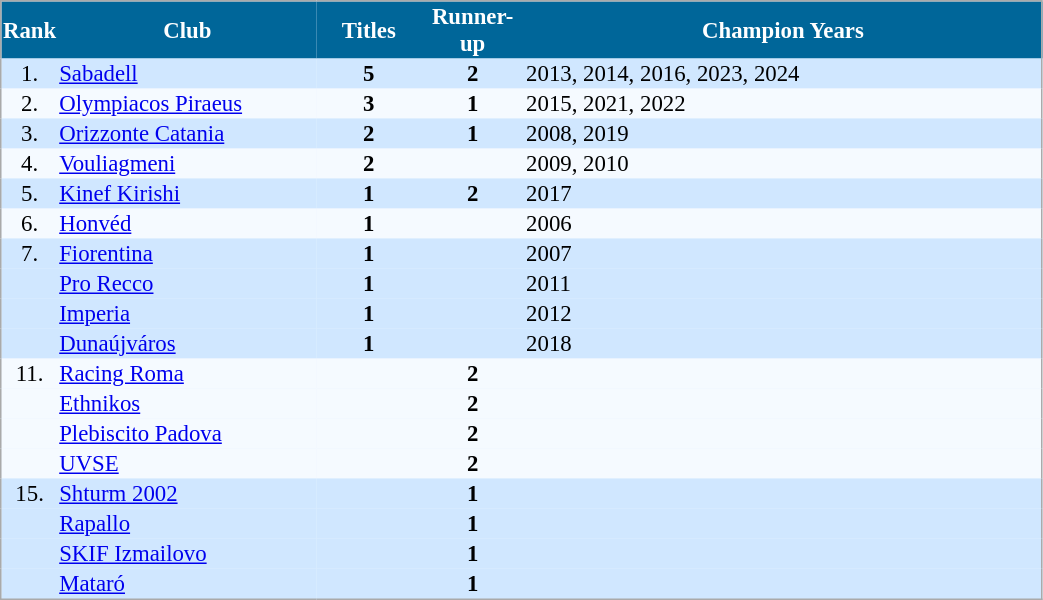<table cellspacing="0" style="background: #EBF5FF; border: 1px #aaa solid; border-collapse: collapse; font-size: 95%;" width=55%>
<tr bgcolor=#006699 style="color:white;">
<th width=5%>Rank</th>
<th width=25%>Club</th>
<th width=10%>Titles</th>
<th width=10%>Runner-up</th>
<th width=50%>Champion Years</th>
</tr>
<tr bgcolor=#D0E7FF>
<td align=center>1.</td>
<td> <a href='#'>Sabadell</a></td>
<td align=center><strong>5</strong></td>
<td align=center><strong>2</strong></td>
<td>2013, 2014, 2016, 2023, 2024</td>
</tr>
<tr bgcolor=#F5FAFF>
<td align=center>2.</td>
<td> <a href='#'>Olympiacos Piraeus</a></td>
<td align=center><strong>3</strong></td>
<td align=center><strong>1</strong></td>
<td>2015, 2021, 2022</td>
</tr>
<tr bgcolor=#D0E7FF>
<td align=center>3.</td>
<td> <a href='#'>Orizzonte Catania</a></td>
<td align=center><strong>2</strong></td>
<td align=center><strong>1</strong></td>
<td>2008, 2019</td>
</tr>
<tr bgcolor=#F5FAFF>
<td align=center>4.</td>
<td> <a href='#'>Vouliagmeni</a></td>
<td align=center><strong>2</strong></td>
<td align=center></td>
<td>2009, 2010</td>
</tr>
<tr bgcolor=#D0E7FF>
<td align=center>5.</td>
<td> <a href='#'>Kinef Kirishi</a></td>
<td align=center><strong>1</strong></td>
<td align=center><strong>2</strong></td>
<td>2017</td>
</tr>
<tr bgcolor=#F5FAFF>
<td align=center>6.</td>
<td> <a href='#'>Honvéd</a></td>
<td align=center><strong>1</strong></td>
<td align=center></td>
<td>2006</td>
</tr>
<tr bgcolor=#D0E7FF>
<td align=center>7.</td>
<td> <a href='#'>Fiorentina</a></td>
<td align=center><strong>1</strong></td>
<td align=center></td>
<td>2007</td>
</tr>
<tr bgcolor=#D0E7FF>
<td align=center></td>
<td> <a href='#'>Pro Recco</a></td>
<td align=center><strong>1</strong></td>
<td align=center></td>
<td>2011</td>
</tr>
<tr bgcolor=#D0E7FF>
<td align=center></td>
<td> <a href='#'>Imperia</a></td>
<td align=center><strong>1</strong></td>
<td align=center></td>
<td>2012</td>
</tr>
<tr bgcolor=#D0E7FF>
<td align=center></td>
<td> <a href='#'>Dunaújváros</a></td>
<td align=center><strong>1</strong></td>
<td align=center></td>
<td>2018</td>
</tr>
<tr bgcolor=#F5FAFF>
<td align=center>11.</td>
<td> <a href='#'>Racing Roma</a></td>
<td align=center></td>
<td align=center><strong>2</strong></td>
<td></td>
</tr>
<tr bgcolor=#F5FAFF>
<td align=center></td>
<td> <a href='#'>Ethnikos</a></td>
<td align=center></td>
<td align=center><strong>2</strong></td>
<td></td>
</tr>
<tr bgcolor=#F5FAFF>
<td align=center></td>
<td> <a href='#'>Plebiscito Padova</a></td>
<td align=center></td>
<td align=center><strong>2</strong></td>
<td></td>
</tr>
<tr bgcolor=#F5FAFF>
<td align=center></td>
<td> <a href='#'>UVSE</a></td>
<td align=center></td>
<td align=center><strong>2</strong></td>
<td></td>
</tr>
<tr bgcolor=#D0E7FF>
<td align=center>15.</td>
<td> <a href='#'>Shturm 2002</a></td>
<td align=center></td>
<td align=center><strong>1</strong></td>
<td></td>
</tr>
<tr bgcolor=#D0E7FF>
<td align=center></td>
<td> <a href='#'>Rapallo</a></td>
<td align=center></td>
<td align=center><strong>1</strong></td>
<td></td>
</tr>
<tr bgcolor=#D0E7FF>
<td align=center></td>
<td> <a href='#'>SKIF Izmailovo</a></td>
<td align=center></td>
<td align=center><strong>1</strong></td>
<td></td>
</tr>
<tr bgcolor=#D0E7FF>
<td align=center></td>
<td> <a href='#'>Mataró</a></td>
<td align=center></td>
<td align=center><strong>1</strong></td>
<td></td>
</tr>
</table>
